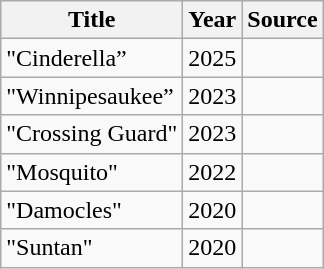<table class="wikitable">
<tr>
<th>Title</th>
<th>Year</th>
<th>Source</th>
</tr>
<tr>
<td>"Cinderella”</td>
<td>2025</td>
<td></td>
</tr>
<tr>
<td>"Winnipesaukee”</td>
<td>2023</td>
<td></td>
</tr>
<tr>
<td>"Crossing Guard"</td>
<td>2023</td>
<td></td>
</tr>
<tr>
<td>"Mosquito"</td>
<td>2022</td>
<td></td>
</tr>
<tr>
<td>"Damocles"</td>
<td>2020</td>
<td></td>
</tr>
<tr>
<td>"Suntan"</td>
<td>2020</td>
<td></td>
</tr>
</table>
